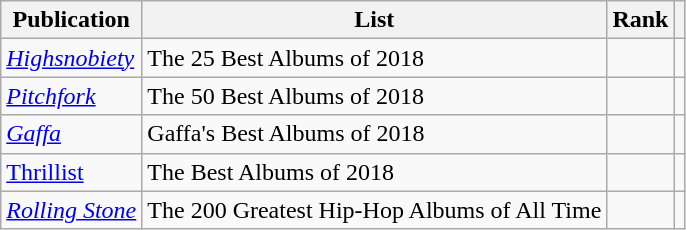<table class="sortable wikitable">
<tr>
<th>Publication</th>
<th>List</th>
<th>Rank</th>
<th class="unsortable"></th>
</tr>
<tr>
<td><em><a href='#'>Highsnobiety</a></em></td>
<td>The 25 Best Albums of 2018</td>
<td></td>
<td></td>
</tr>
<tr>
<td><em><a href='#'>Pitchfork</a></em></td>
<td>The 50 Best Albums of 2018</td>
<td></td>
<td></td>
</tr>
<tr>
<td><em><a href='#'>Gaffa</a></em></td>
<td>Gaffa's Best Albums of 2018</td>
<td></td>
<td></td>
</tr>
<tr>
<td><a href='#'>Thrillist</a></td>
<td>The Best Albums of 2018</td>
<td></td>
<td></td>
</tr>
<tr>
<td><em><a href='#'>Rolling Stone</a></em></td>
<td>The 200 Greatest Hip-Hop Albums of All Time</td>
<td></td>
<td></td>
</tr>
</table>
